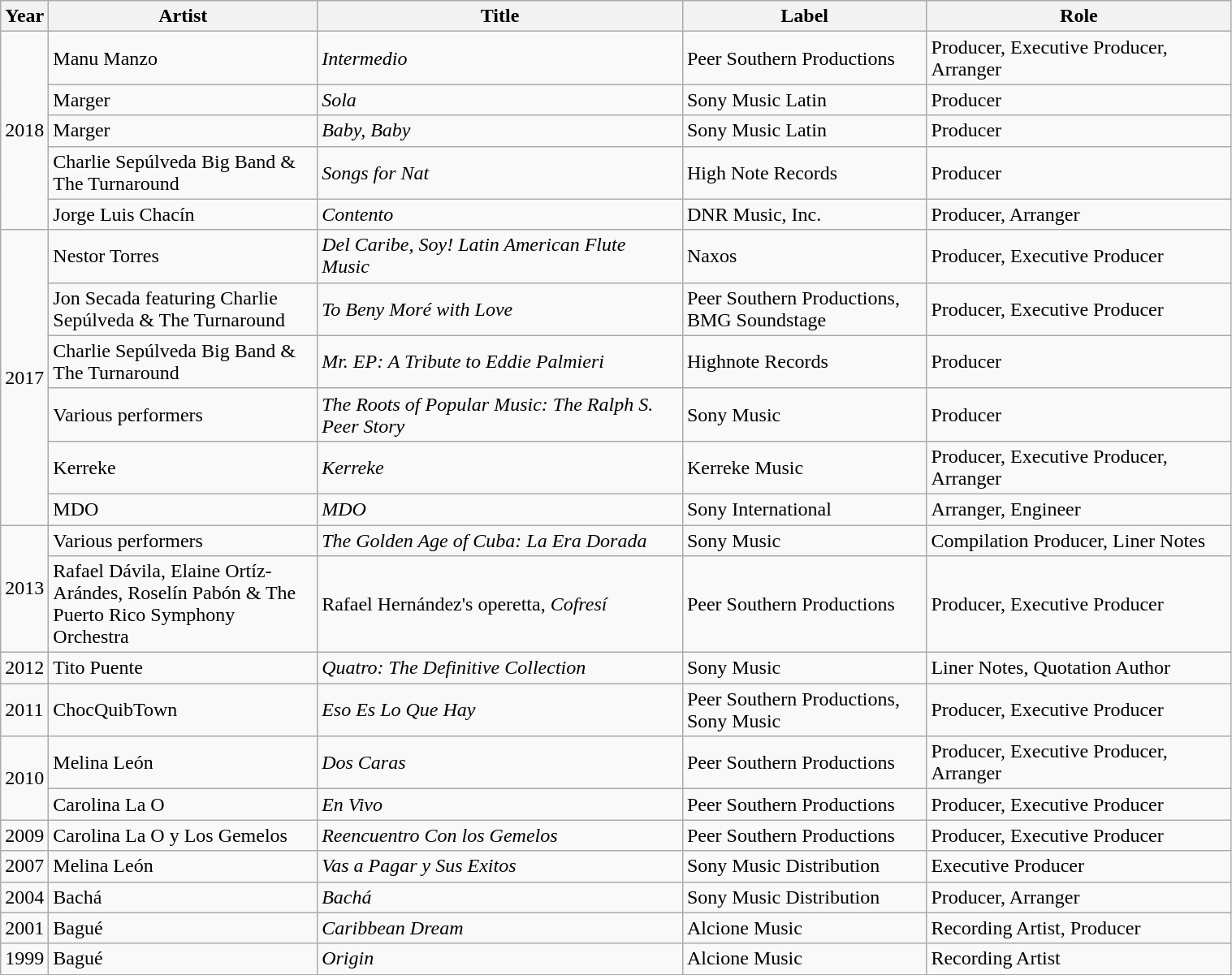<table style="width: 80%;" | class="wikitable sortable">
<tr>
<th width=2%>Year</th>
<th width=22%>Artist</th>
<th width=30%>Title</th>
<th width=20%>Label</th>
<th width=25%>Role</th>
</tr>
<tr>
<td rowspan=5>2018</td>
<td>Manu Manzo</td>
<td><em>Intermedio</em></td>
<td>Peer Southern Productions</td>
<td>Producer, Executive Producer, Arranger</td>
</tr>
<tr>
<td>Marger</td>
<td><em>Sola</em></td>
<td>Sony Music Latin</td>
<td>Producer</td>
</tr>
<tr>
<td>Marger</td>
<td><em>Baby, Baby</em></td>
<td>Sony Music Latin</td>
<td>Producer</td>
</tr>
<tr>
<td>Charlie Sepúlveda Big Band & The Turnaround</td>
<td><em>Songs for Nat</em></td>
<td>High Note Records</td>
<td>Producer</td>
</tr>
<tr>
<td>Jorge Luis Chacín</td>
<td><em>Contento</em></td>
<td>DNR Music, Inc.</td>
<td>Producer, Arranger</td>
</tr>
<tr>
<td rowspan=6>2017</td>
<td>Nestor Torres</td>
<td><em>Del Caribe, Soy! Latin American Flute Music</em></td>
<td>Naxos</td>
<td>Producer, Executive Producer</td>
</tr>
<tr>
<td>Jon Secada featuring Charlie Sepúlveda & The Turnaround</td>
<td><em>To Beny Moré with Love</em></td>
<td>Peer Southern Productions, BMG Soundstage</td>
<td>Producer, Executive Producer</td>
</tr>
<tr>
<td>Charlie Sepúlveda Big Band & The Turnaround</td>
<td><em>Mr. EP: A Tribute to Eddie Palmieri</em></td>
<td>Highnote Records</td>
<td>Producer</td>
</tr>
<tr>
<td>Various performers</td>
<td><em>The Roots of Popular Music: The Ralph S. Peer Story</em></td>
<td>Sony Music</td>
<td>Producer</td>
</tr>
<tr>
<td>Kerreke</td>
<td><em>Kerreke</em></td>
<td>Kerreke Music</td>
<td>Producer, Executive Producer, Arranger</td>
</tr>
<tr>
<td>MDO</td>
<td><em>MDO</em></td>
<td>Sony International</td>
<td>Arranger, Engineer</td>
</tr>
<tr>
<td rowspan=2>2013</td>
<td>Various performers</td>
<td><em>The Golden Age of Cuba: La Era Dorada</em></td>
<td>Sony Music</td>
<td>Compilation Producer, Liner Notes</td>
</tr>
<tr>
<td>Rafael Dávila, Elaine Ortíz-Arándes, Roselín Pabón & The Puerto Rico Symphony Orchestra</td>
<td>Rafael Hernández's operetta, <em>Cofresí</em></td>
<td>Peer Southern Productions</td>
<td>Producer, Executive Producer</td>
</tr>
<tr>
<td rowspan=1>2012</td>
<td>Tito Puente</td>
<td><em>Quatro: The Definitive Collection</em></td>
<td>Sony Music</td>
<td>Liner Notes, Quotation Author</td>
</tr>
<tr>
<td rowspan=1>2011</td>
<td>ChocQuibTown</td>
<td><em>Eso Es Lo Que Hay</em></td>
<td>Peer Southern Productions, Sony Music</td>
<td>Producer, Executive Producer</td>
</tr>
<tr>
<td rowspan=2>2010</td>
<td>Melina León</td>
<td><em>Dos Caras</em></td>
<td>Peer Southern Productions</td>
<td>Producer, Executive Producer, Arranger</td>
</tr>
<tr>
<td>Carolina La O</td>
<td><em>En Vivo</em></td>
<td>Peer Southern Productions</td>
<td>Producer, Executive Producer</td>
</tr>
<tr>
<td rowspan=1>2009</td>
<td>Carolina La O y Los Gemelos</td>
<td><em>Reencuentro Con los Gemelos</em></td>
<td>Peer Southern Productions</td>
<td>Producer, Executive Producer</td>
</tr>
<tr>
<td rowspan=1>2007</td>
<td>Melina León</td>
<td><em>Vas a Pagar y Sus Exitos</em></td>
<td>Sony Music Distribution</td>
<td>Executive Producer</td>
</tr>
<tr>
<td rowspan=1>2004</td>
<td>Bachá</td>
<td><em>Bachá</em></td>
<td>Sony Music Distribution</td>
<td>Producer, Arranger</td>
</tr>
<tr>
<td rowspan=1>2001</td>
<td>Bagué</td>
<td><em>Caribbean Dream</em></td>
<td>Alcione Music</td>
<td>Recording Artist, Producer</td>
</tr>
<tr>
<td rowspan=1>1999</td>
<td>Bagué</td>
<td><em>Origin</em></td>
<td>Alcione Music</td>
<td>Recording Artist</td>
</tr>
<tr>
</tr>
</table>
